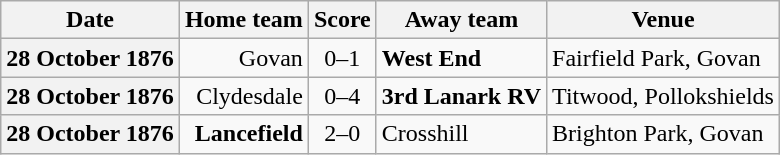<table class="wikitable football-result-list" style="max-width: 80em; text-align: center">
<tr>
<th scope="col">Date</th>
<th scope="col">Home team</th>
<th scope="col">Score</th>
<th scope="col">Away team</th>
<th scope="col">Venue</th>
</tr>
<tr>
<th scope="row">28 October 1876</th>
<td align=right>Govan</td>
<td>0–1</td>
<td align=left><strong>West End</strong></td>
<td align=left>Fairfield Park, Govan</td>
</tr>
<tr>
<th scope="row">28 October 1876</th>
<td align=right>Clydesdale</td>
<td>0–4</td>
<td align=left><strong>3rd Lanark RV</strong></td>
<td align=left>Titwood, Pollokshields</td>
</tr>
<tr>
<th scope="row">28 October 1876</th>
<td align=right><strong>Lancefield</strong></td>
<td>2–0</td>
<td align=left>Crosshill</td>
<td align=left>Brighton Park, Govan</td>
</tr>
</table>
